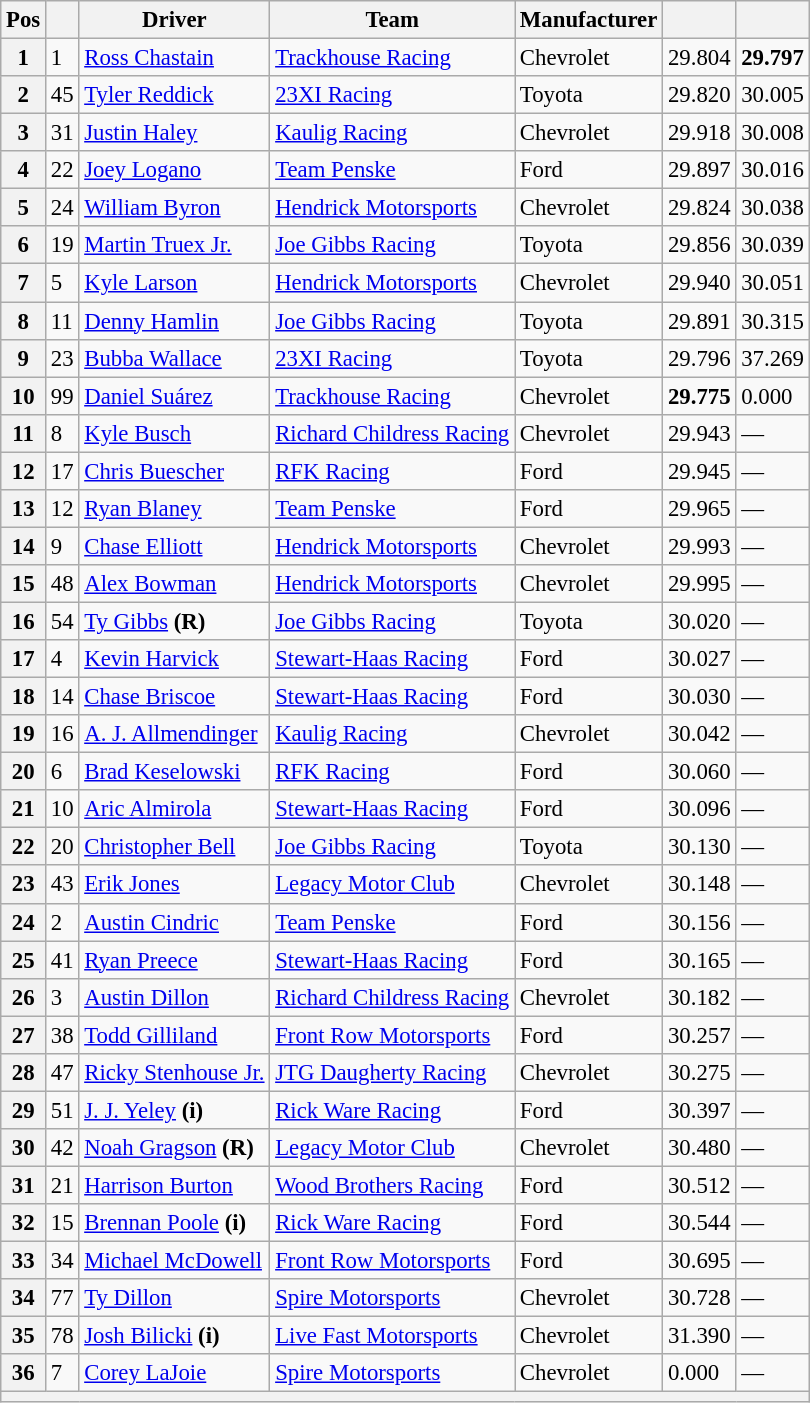<table class="wikitable" style="font-size:95%">
<tr>
<th>Pos</th>
<th></th>
<th>Driver</th>
<th>Team</th>
<th>Manufacturer</th>
<th></th>
<th></th>
</tr>
<tr>
<th>1</th>
<td>1</td>
<td><a href='#'>Ross Chastain</a></td>
<td><a href='#'>Trackhouse Racing</a></td>
<td>Chevrolet</td>
<td>29.804</td>
<td><strong>29.797</strong></td>
</tr>
<tr>
<th>2</th>
<td>45</td>
<td><a href='#'>Tyler Reddick</a></td>
<td><a href='#'>23XI Racing</a></td>
<td>Toyota</td>
<td>29.820</td>
<td>30.005</td>
</tr>
<tr>
<th>3</th>
<td>31</td>
<td><a href='#'>Justin Haley</a></td>
<td><a href='#'>Kaulig Racing</a></td>
<td>Chevrolet</td>
<td>29.918</td>
<td>30.008</td>
</tr>
<tr>
<th>4</th>
<td>22</td>
<td><a href='#'>Joey Logano</a></td>
<td><a href='#'>Team Penske</a></td>
<td>Ford</td>
<td>29.897</td>
<td>30.016</td>
</tr>
<tr>
<th>5</th>
<td>24</td>
<td><a href='#'>William Byron</a></td>
<td><a href='#'>Hendrick Motorsports</a></td>
<td>Chevrolet</td>
<td>29.824</td>
<td>30.038</td>
</tr>
<tr>
<th>6</th>
<td>19</td>
<td><a href='#'>Martin Truex Jr.</a></td>
<td><a href='#'>Joe Gibbs Racing</a></td>
<td>Toyota</td>
<td>29.856</td>
<td>30.039</td>
</tr>
<tr>
<th>7</th>
<td>5</td>
<td><a href='#'>Kyle Larson</a></td>
<td><a href='#'>Hendrick Motorsports</a></td>
<td>Chevrolet</td>
<td>29.940</td>
<td>30.051</td>
</tr>
<tr>
<th>8</th>
<td>11</td>
<td><a href='#'>Denny Hamlin</a></td>
<td><a href='#'>Joe Gibbs Racing</a></td>
<td>Toyota</td>
<td>29.891</td>
<td>30.315</td>
</tr>
<tr>
<th>9</th>
<td>23</td>
<td><a href='#'>Bubba Wallace</a></td>
<td><a href='#'>23XI Racing</a></td>
<td>Toyota</td>
<td>29.796</td>
<td>37.269</td>
</tr>
<tr>
<th>10</th>
<td>99</td>
<td><a href='#'>Daniel Suárez</a></td>
<td><a href='#'>Trackhouse Racing</a></td>
<td>Chevrolet</td>
<td><strong>29.775</strong></td>
<td>0.000</td>
</tr>
<tr>
<th>11</th>
<td>8</td>
<td><a href='#'>Kyle Busch</a></td>
<td><a href='#'>Richard Childress Racing</a></td>
<td>Chevrolet</td>
<td>29.943</td>
<td>—</td>
</tr>
<tr>
<th>12</th>
<td>17</td>
<td><a href='#'>Chris Buescher</a></td>
<td><a href='#'>RFK Racing</a></td>
<td>Ford</td>
<td>29.945</td>
<td>—</td>
</tr>
<tr>
<th>13</th>
<td>12</td>
<td><a href='#'>Ryan Blaney</a></td>
<td><a href='#'>Team Penske</a></td>
<td>Ford</td>
<td>29.965</td>
<td>—</td>
</tr>
<tr>
<th>14</th>
<td>9</td>
<td><a href='#'>Chase Elliott</a></td>
<td><a href='#'>Hendrick Motorsports</a></td>
<td>Chevrolet</td>
<td>29.993</td>
<td>—</td>
</tr>
<tr>
<th>15</th>
<td>48</td>
<td><a href='#'>Alex Bowman</a></td>
<td><a href='#'>Hendrick Motorsports</a></td>
<td>Chevrolet</td>
<td>29.995</td>
<td>—</td>
</tr>
<tr>
<th>16</th>
<td>54</td>
<td><a href='#'>Ty Gibbs</a> <strong>(R)</strong></td>
<td><a href='#'>Joe Gibbs Racing</a></td>
<td>Toyota</td>
<td>30.020</td>
<td>—</td>
</tr>
<tr>
<th>17</th>
<td>4</td>
<td><a href='#'>Kevin Harvick</a></td>
<td><a href='#'>Stewart-Haas Racing</a></td>
<td>Ford</td>
<td>30.027</td>
<td>—</td>
</tr>
<tr>
<th>18</th>
<td>14</td>
<td><a href='#'>Chase Briscoe</a></td>
<td><a href='#'>Stewart-Haas Racing</a></td>
<td>Ford</td>
<td>30.030</td>
<td>—</td>
</tr>
<tr>
<th>19</th>
<td>16</td>
<td><a href='#'>A. J. Allmendinger</a></td>
<td><a href='#'>Kaulig Racing</a></td>
<td>Chevrolet</td>
<td>30.042</td>
<td>—</td>
</tr>
<tr>
<th>20</th>
<td>6</td>
<td><a href='#'>Brad Keselowski</a></td>
<td><a href='#'>RFK Racing</a></td>
<td>Ford</td>
<td>30.060</td>
<td>—</td>
</tr>
<tr>
<th>21</th>
<td>10</td>
<td><a href='#'>Aric Almirola</a></td>
<td><a href='#'>Stewart-Haas Racing</a></td>
<td>Ford</td>
<td>30.096</td>
<td>—</td>
</tr>
<tr>
<th>22</th>
<td>20</td>
<td><a href='#'>Christopher Bell</a></td>
<td><a href='#'>Joe Gibbs Racing</a></td>
<td>Toyota</td>
<td>30.130</td>
<td>—</td>
</tr>
<tr>
<th>23</th>
<td>43</td>
<td><a href='#'>Erik Jones</a></td>
<td><a href='#'>Legacy Motor Club</a></td>
<td>Chevrolet</td>
<td>30.148</td>
<td>—</td>
</tr>
<tr>
<th>24</th>
<td>2</td>
<td><a href='#'>Austin Cindric</a></td>
<td><a href='#'>Team Penske</a></td>
<td>Ford</td>
<td>30.156</td>
<td>—</td>
</tr>
<tr>
<th>25</th>
<td>41</td>
<td><a href='#'>Ryan Preece</a></td>
<td><a href='#'>Stewart-Haas Racing</a></td>
<td>Ford</td>
<td>30.165</td>
<td>—</td>
</tr>
<tr>
<th>26</th>
<td>3</td>
<td><a href='#'>Austin Dillon</a></td>
<td><a href='#'>Richard Childress Racing</a></td>
<td>Chevrolet</td>
<td>30.182</td>
<td>—</td>
</tr>
<tr>
<th>27</th>
<td>38</td>
<td><a href='#'>Todd Gilliland</a></td>
<td><a href='#'>Front Row Motorsports</a></td>
<td>Ford</td>
<td>30.257</td>
<td>—</td>
</tr>
<tr>
<th>28</th>
<td>47</td>
<td><a href='#'>Ricky Stenhouse Jr.</a></td>
<td><a href='#'>JTG Daugherty Racing</a></td>
<td>Chevrolet</td>
<td>30.275</td>
<td>—</td>
</tr>
<tr>
<th>29</th>
<td>51</td>
<td><a href='#'>J. J. Yeley</a> <strong>(i)</strong></td>
<td><a href='#'>Rick Ware Racing</a></td>
<td>Ford</td>
<td>30.397</td>
<td>—</td>
</tr>
<tr>
<th>30</th>
<td>42</td>
<td><a href='#'>Noah Gragson</a> <strong>(R)</strong></td>
<td><a href='#'>Legacy Motor Club</a></td>
<td>Chevrolet</td>
<td>30.480</td>
<td>—</td>
</tr>
<tr>
<th>31</th>
<td>21</td>
<td><a href='#'>Harrison Burton</a></td>
<td><a href='#'>Wood Brothers Racing</a></td>
<td>Ford</td>
<td>30.512</td>
<td>—</td>
</tr>
<tr>
<th>32</th>
<td>15</td>
<td><a href='#'>Brennan Poole</a> <strong>(i)</strong></td>
<td><a href='#'>Rick Ware Racing</a></td>
<td>Ford</td>
<td>30.544</td>
<td>—</td>
</tr>
<tr>
<th>33</th>
<td>34</td>
<td><a href='#'>Michael McDowell</a></td>
<td><a href='#'>Front Row Motorsports</a></td>
<td>Ford</td>
<td>30.695</td>
<td>—</td>
</tr>
<tr>
<th>34</th>
<td>77</td>
<td><a href='#'>Ty Dillon</a></td>
<td><a href='#'>Spire Motorsports</a></td>
<td>Chevrolet</td>
<td>30.728</td>
<td>—</td>
</tr>
<tr>
<th>35</th>
<td>78</td>
<td><a href='#'>Josh Bilicki</a> <strong>(i)</strong></td>
<td><a href='#'>Live Fast Motorsports</a></td>
<td>Chevrolet</td>
<td>31.390</td>
<td>—</td>
</tr>
<tr>
<th>36</th>
<td>7</td>
<td><a href='#'>Corey LaJoie</a></td>
<td><a href='#'>Spire Motorsports</a></td>
<td>Chevrolet</td>
<td>0.000</td>
<td>—</td>
</tr>
<tr>
<th colspan="7"></th>
</tr>
</table>
